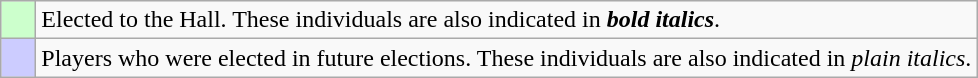<table class="wikitable">
<tr>
<td bgcolor="#ccffcc">    </td>
<td>Elected to the Hall. These individuals are also indicated in <strong><em>bold italics</em></strong>.</td>
</tr>
<tr>
<td bgcolor="#ccccff">    </td>
<td>Players who were elected in future elections. These individuals are also indicated in <em>plain italics</em>.</td>
</tr>
</table>
